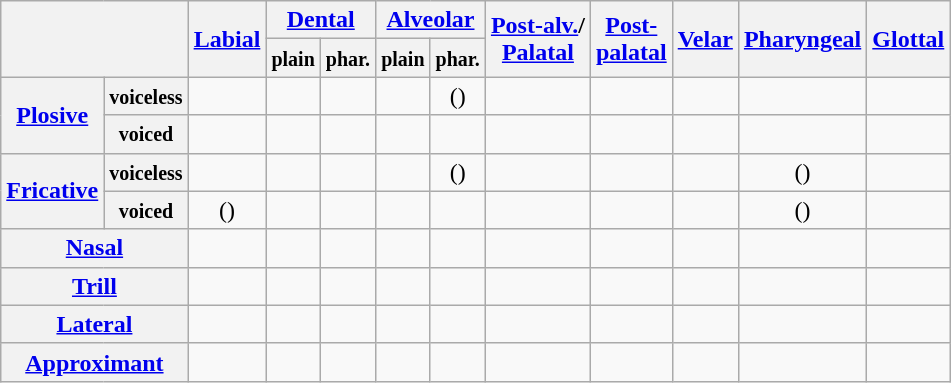<table class="wikitable" style="text-align:center">
<tr>
<th colspan="2" rowspan="2"></th>
<th rowspan="2"><a href='#'>Labial</a></th>
<th colspan="2"><a href='#'>Dental</a></th>
<th colspan="2"><a href='#'>Alveolar</a></th>
<th rowspan="2"><a href='#'>Post-alv.</a>/<br><a href='#'>Palatal</a></th>
<th rowspan="2"><a href='#'>Post-<br>palatal</a></th>
<th rowspan="2"><a href='#'>Velar</a></th>
<th rowspan="2"><a href='#'>Pharyngeal</a></th>
<th rowspan="2"><a href='#'>Glottal</a></th>
</tr>
<tr>
<th><small>plain</small></th>
<th><small>phar.</small></th>
<th><small>plain</small></th>
<th><small>phar.</small></th>
</tr>
<tr>
<th rowspan="2"><a href='#'>Plosive</a></th>
<th><small>voiceless</small></th>
<td></td>
<td></td>
<td></td>
<td></td>
<td>()</td>
<td></td>
<td></td>
<td></td>
<td></td>
<td></td>
</tr>
<tr>
<th><small>voiced</small></th>
<td></td>
<td></td>
<td></td>
<td></td>
<td></td>
<td></td>
<td></td>
<td></td>
<td></td>
<td></td>
</tr>
<tr>
<th rowspan="2"><a href='#'>Fricative</a></th>
<th><small>voiceless</small></th>
<td></td>
<td></td>
<td></td>
<td></td>
<td>()</td>
<td></td>
<td></td>
<td></td>
<td>()</td>
<td></td>
</tr>
<tr>
<th><small>voiced</small></th>
<td>()</td>
<td></td>
<td></td>
<td></td>
<td></td>
<td></td>
<td></td>
<td></td>
<td>()</td>
<td></td>
</tr>
<tr>
<th colspan="2"><a href='#'>Nasal</a></th>
<td></td>
<td></td>
<td></td>
<td></td>
<td></td>
<td></td>
<td></td>
<td></td>
<td></td>
<td></td>
</tr>
<tr>
<th colspan="2"><a href='#'>Trill</a></th>
<td></td>
<td></td>
<td></td>
<td></td>
<td></td>
<td></td>
<td></td>
<td></td>
<td></td>
<td></td>
</tr>
<tr>
<th colspan="2"><a href='#'>Lateral</a></th>
<td></td>
<td></td>
<td></td>
<td></td>
<td></td>
<td></td>
<td></td>
<td></td>
<td></td>
<td></td>
</tr>
<tr>
<th colspan="2"><a href='#'>Approximant</a></th>
<td></td>
<td></td>
<td></td>
<td></td>
<td></td>
<td></td>
<td></td>
<td></td>
<td></td>
<td></td>
</tr>
</table>
